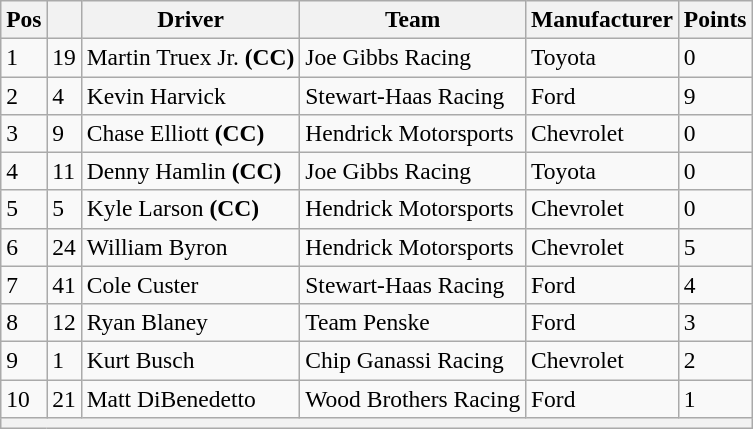<table class="wikitable" style="font-size:98%">
<tr>
<th>Pos</th>
<th></th>
<th>Driver</th>
<th>Team</th>
<th>Manufacturer</th>
<th>Points</th>
</tr>
<tr>
<td>1</td>
<td>19</td>
<td>Martin Truex Jr. <strong>(CC)</strong></td>
<td>Joe Gibbs Racing</td>
<td>Toyota</td>
<td>0</td>
</tr>
<tr>
<td>2</td>
<td>4</td>
<td>Kevin Harvick</td>
<td>Stewart-Haas Racing</td>
<td>Ford</td>
<td>9</td>
</tr>
<tr>
<td>3</td>
<td>9</td>
<td>Chase Elliott <strong>(CC)</strong></td>
<td>Hendrick Motorsports</td>
<td>Chevrolet</td>
<td>0</td>
</tr>
<tr>
<td>4</td>
<td>11</td>
<td>Denny Hamlin <strong>(CC)</strong></td>
<td>Joe Gibbs Racing</td>
<td>Toyota</td>
<td>0</td>
</tr>
<tr>
<td>5</td>
<td>5</td>
<td>Kyle Larson <strong>(CC)</strong></td>
<td>Hendrick Motorsports</td>
<td>Chevrolet</td>
<td>0</td>
</tr>
<tr>
<td>6</td>
<td>24</td>
<td>William Byron</td>
<td>Hendrick Motorsports</td>
<td>Chevrolet</td>
<td>5</td>
</tr>
<tr>
<td>7</td>
<td>41</td>
<td>Cole Custer</td>
<td>Stewart-Haas Racing</td>
<td>Ford</td>
<td>4</td>
</tr>
<tr>
<td>8</td>
<td>12</td>
<td>Ryan Blaney</td>
<td>Team Penske</td>
<td>Ford</td>
<td>3</td>
</tr>
<tr>
<td>9</td>
<td>1</td>
<td>Kurt Busch</td>
<td>Chip Ganassi Racing</td>
<td>Chevrolet</td>
<td>2</td>
</tr>
<tr>
<td>10</td>
<td>21</td>
<td>Matt DiBenedetto</td>
<td>Wood Brothers Racing</td>
<td>Ford</td>
<td>1</td>
</tr>
<tr>
<th colspan="6"></th>
</tr>
</table>
